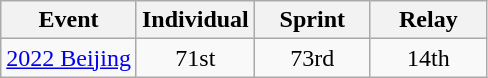<table class="wikitable" style="text-align: center;">
<tr ">
<th>Event</th>
<th style="width:70px;">Individual</th>
<th style="width:70px;">Sprint</th>
<th style="width:70px;">Relay</th>
</tr>
<tr>
<td align=left> <a href='#'>2022 Beijing</a></td>
<td>71st</td>
<td>73rd</td>
<td>14th</td>
</tr>
</table>
